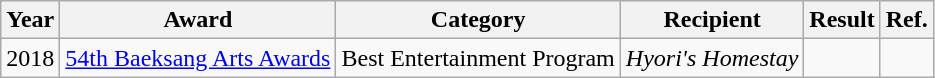<table class="wikitable">
<tr>
<th>Year</th>
<th>Award</th>
<th>Category</th>
<th>Recipient</th>
<th>Result</th>
<th>Ref.</th>
</tr>
<tr>
<td>2018</td>
<td><a href='#'>54th Baeksang Arts Awards</a></td>
<td>Best Entertainment Program</td>
<td><em>Hyori's Homestay</em></td>
<td></td>
<td></td>
</tr>
</table>
